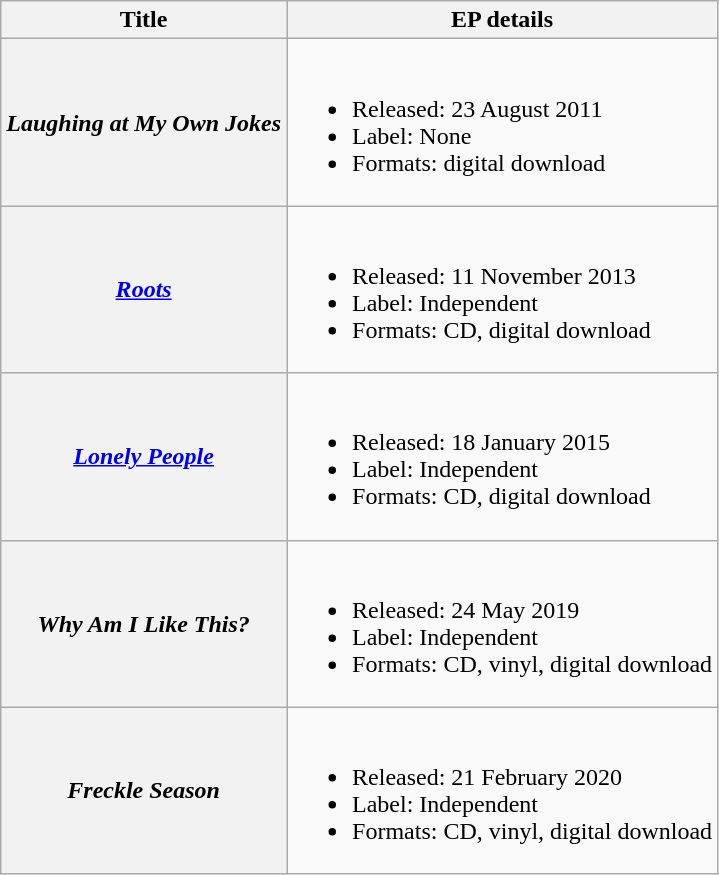<table class="wikitable plainrowheaders">
<tr>
<th>Title</th>
<th>EP details</th>
</tr>
<tr>
<th scope="row"><em>Laughing at My Own Jokes</em></th>
<td><br><ul><li>Released: 23 August 2011</li><li>Label: None</li><li>Formats: digital download</li></ul></td>
</tr>
<tr>
<th scope="row"><em><a href='#'>Roots</a></em></th>
<td><br><ul><li>Released: 11 November 2013</li><li>Label: Independent</li><li>Formats: CD, digital download</li></ul></td>
</tr>
<tr>
<th scope="row"><em><a href='#'>Lonely People</a></em></th>
<td><br><ul><li>Released: 18 January 2015</li><li>Label: Independent</li><li>Formats: CD, digital download</li></ul></td>
</tr>
<tr>
<th scope="row"><em>Why Am I Like This?</em></th>
<td><br><ul><li>Released: 24 May 2019</li><li>Label: Independent</li><li>Formats: CD, vinyl, digital download</li></ul></td>
</tr>
<tr>
<th scope="row"><em>Freckle Season</em></th>
<td><br><ul><li>Released: 21 February 2020</li><li>Label: Independent</li><li>Formats: CD, vinyl, digital download</li></ul></td>
</tr>
</table>
